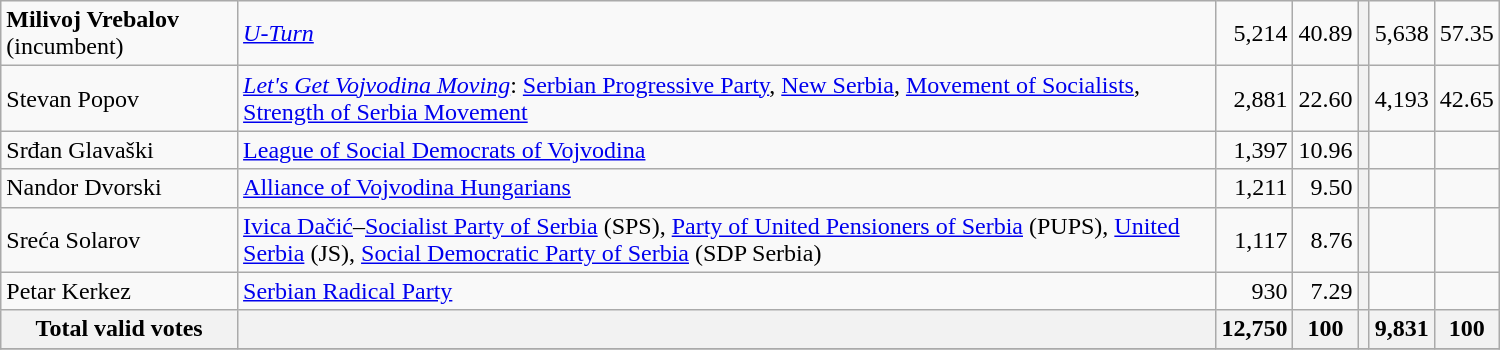<table style="width:1000px;" class="wikitable">
<tr>
<td align="left"><strong>Milivoj Vrebalov</strong> (incumbent)</td>
<td align="left"><em><a href='#'>U-Turn</a></em></td>
<td align="right">5,214</td>
<td align="right">40.89</td>
<th align="left"></th>
<td align="right">5,638</td>
<td align="right">57.35</td>
</tr>
<tr>
<td align="left">Stevan Popov</td>
<td align="left"><em><a href='#'>Let's Get Vojvodina Moving</a></em>: <a href='#'>Serbian Progressive Party</a>, <a href='#'>New Serbia</a>, <a href='#'>Movement of Socialists</a>, <a href='#'>Strength of Serbia Movement</a></td>
<td align="right">2,881</td>
<td align="right">22.60</td>
<th align="left"></th>
<td align="right">4,193</td>
<td align="right">42.65</td>
</tr>
<tr>
<td align="left">Srđan Glavaški</td>
<td align="left"><a href='#'>League of Social Democrats of Vojvodina</a></td>
<td align="right">1,397</td>
<td align="right">10.96</td>
<th align="left"></th>
<td align="right"></td>
<td align="right"></td>
</tr>
<tr>
<td align="left">Nandor Dvorski</td>
<td align="left"><a href='#'>Alliance of Vojvodina Hungarians</a></td>
<td align="right">1,211</td>
<td align="right">9.50</td>
<th align="left"></th>
<td align="right"></td>
<td align="right"></td>
</tr>
<tr>
<td align="left">Sreća Solarov</td>
<td align="left"><a href='#'>Ivica Dačić</a>–<a href='#'>Socialist Party of Serbia</a> (SPS), <a href='#'>Party of United Pensioners of Serbia</a> (PUPS), <a href='#'>United Serbia</a> (JS), <a href='#'>Social Democratic Party of Serbia</a> (SDP Serbia)</td>
<td align="right">1,117</td>
<td align="right">8.76</td>
<th align="left"></th>
<td align="right"></td>
<td align="right"></td>
</tr>
<tr>
<td align="left">Petar Kerkez</td>
<td align="left"><a href='#'>Serbian Radical Party</a></td>
<td align="right">930</td>
<td align="right">7.29</td>
<th align="left"></th>
<td align="right"></td>
<td align="right"></td>
</tr>
<tr>
<th align="left">Total valid votes</th>
<th align="left"></th>
<th align="right">12,750</th>
<th align="right">100</th>
<th align="left"></th>
<th align="right">9,831</th>
<th align="right">100</th>
</tr>
<tr>
</tr>
</table>
